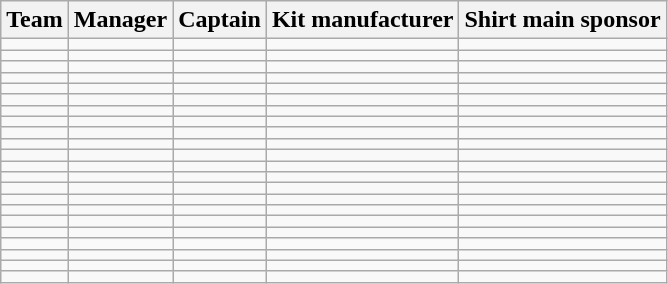<table class="wikitable sortable" style="text-align: left;">
<tr>
<th>Team</th>
<th>Manager</th>
<th>Captain</th>
<th>Kit manufacturer</th>
<th>Shirt main sponsor</th>
</tr>
<tr>
<td></td>
<td></td>
<td></td>
<td></td>
<td></td>
</tr>
<tr>
<td></td>
<td></td>
<td></td>
<td></td>
<td></td>
</tr>
<tr>
<td></td>
<td></td>
<td></td>
<td></td>
<td></td>
</tr>
<tr>
<td></td>
<td></td>
<td></td>
<td></td>
<td></td>
</tr>
<tr>
<td></td>
<td></td>
<td></td>
<td></td>
<td></td>
</tr>
<tr>
<td></td>
<td></td>
<td></td>
<td></td>
<td></td>
</tr>
<tr>
<td></td>
<td></td>
<td></td>
<td></td>
<td></td>
</tr>
<tr>
<td></td>
<td></td>
<td></td>
<td></td>
<td></td>
</tr>
<tr>
<td></td>
<td></td>
<td></td>
<td></td>
<td></td>
</tr>
<tr>
<td></td>
<td></td>
<td></td>
<td></td>
<td></td>
</tr>
<tr>
<td></td>
<td></td>
<td></td>
<td></td>
<td></td>
</tr>
<tr>
<td></td>
<td></td>
<td></td>
<td></td>
<td></td>
</tr>
<tr>
<td></td>
<td></td>
<td></td>
<td></td>
<td></td>
</tr>
<tr>
<td></td>
<td></td>
<td></td>
<td></td>
<td></td>
</tr>
<tr>
<td></td>
<td></td>
<td></td>
<td></td>
<td></td>
</tr>
<tr>
<td></td>
<td></td>
<td></td>
<td></td>
<td></td>
</tr>
<tr>
<td></td>
<td></td>
<td></td>
<td></td>
<td></td>
</tr>
<tr>
<td></td>
<td></td>
<td></td>
<td></td>
<td></td>
</tr>
<tr>
<td></td>
<td></td>
<td></td>
<td></td>
<td></td>
</tr>
<tr>
<td></td>
<td></td>
<td></td>
<td></td>
<td></td>
</tr>
<tr>
<td></td>
<td></td>
<td></td>
<td></td>
<td></td>
</tr>
<tr>
<td></td>
<td></td>
<td></td>
<td></td>
<td></td>
</tr>
</table>
